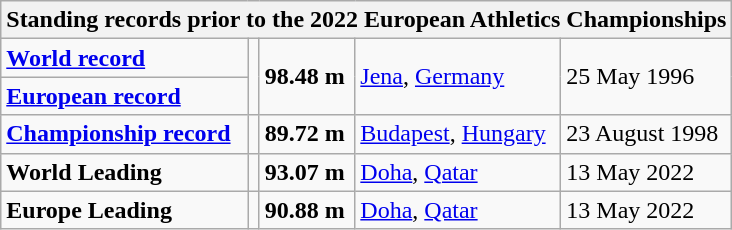<table class="wikitable">
<tr>
<th colspan="5">Standing records prior to the 2022 European Athletics Championships</th>
</tr>
<tr>
<td><strong><a href='#'>World record</a></strong></td>
<td rowspan=2></td>
<td rowspan=2><strong>98.48 m</strong></td>
<td rowspan=2><a href='#'>Jena</a>, <a href='#'>Germany</a></td>
<td rowspan=2>25 May 1996</td>
</tr>
<tr>
<td><strong><a href='#'>European record</a></strong></td>
</tr>
<tr>
<td><strong><a href='#'>Championship record</a></strong></td>
<td></td>
<td><strong>89.72 m</strong></td>
<td><a href='#'>Budapest</a>, <a href='#'>Hungary</a></td>
<td>23 August 1998</td>
</tr>
<tr>
<td><strong>World Leading</strong></td>
<td></td>
<td><strong>93.07 m</strong></td>
<td><a href='#'>Doha</a>, <a href='#'>Qatar</a></td>
<td>13 May 2022</td>
</tr>
<tr>
<td><strong>Europe Leading</strong></td>
<td></td>
<td><strong>90.88  m</strong></td>
<td><a href='#'>Doha</a>, <a href='#'>Qatar</a></td>
<td>13 May 2022</td>
</tr>
</table>
